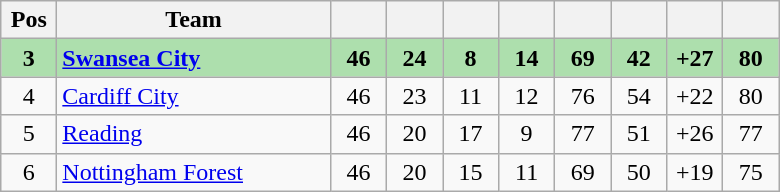<table class="wikitable" style="text-align:center">
<tr>
<th width=30>Pos</th>
<th width="175">Team</th>
<th width="30"></th>
<th width="30"></th>
<th width="30"></th>
<th width="30"></th>
<th width="30"></th>
<th width="30"></th>
<th width="30"></th>
<th width="30"></th>
</tr>
<tr style="background:#addfad;">
<td><strong>3</strong></td>
<td align=left><strong><a href='#'>Swansea City</a></strong></td>
<td><strong>46</strong></td>
<td><strong>24</strong></td>
<td><strong>8</strong></td>
<td><strong>14</strong></td>
<td><strong>69</strong></td>
<td><strong>42</strong></td>
<td><strong>+27</strong></td>
<td><strong>80</strong></td>
</tr>
<tr>
<td>4</td>
<td align=left><a href='#'>Cardiff City</a></td>
<td>46</td>
<td>23</td>
<td>11</td>
<td>12</td>
<td>76</td>
<td>54</td>
<td>+22</td>
<td>80</td>
</tr>
<tr>
<td>5</td>
<td align=left><a href='#'>Reading</a></td>
<td>46</td>
<td>20</td>
<td>17</td>
<td>9</td>
<td>77</td>
<td>51</td>
<td>+26</td>
<td>77</td>
</tr>
<tr>
<td>6</td>
<td align=left><a href='#'>Nottingham Forest</a></td>
<td>46</td>
<td>20</td>
<td>15</td>
<td>11</td>
<td>69</td>
<td>50</td>
<td>+19</td>
<td>75</td>
</tr>
</table>
